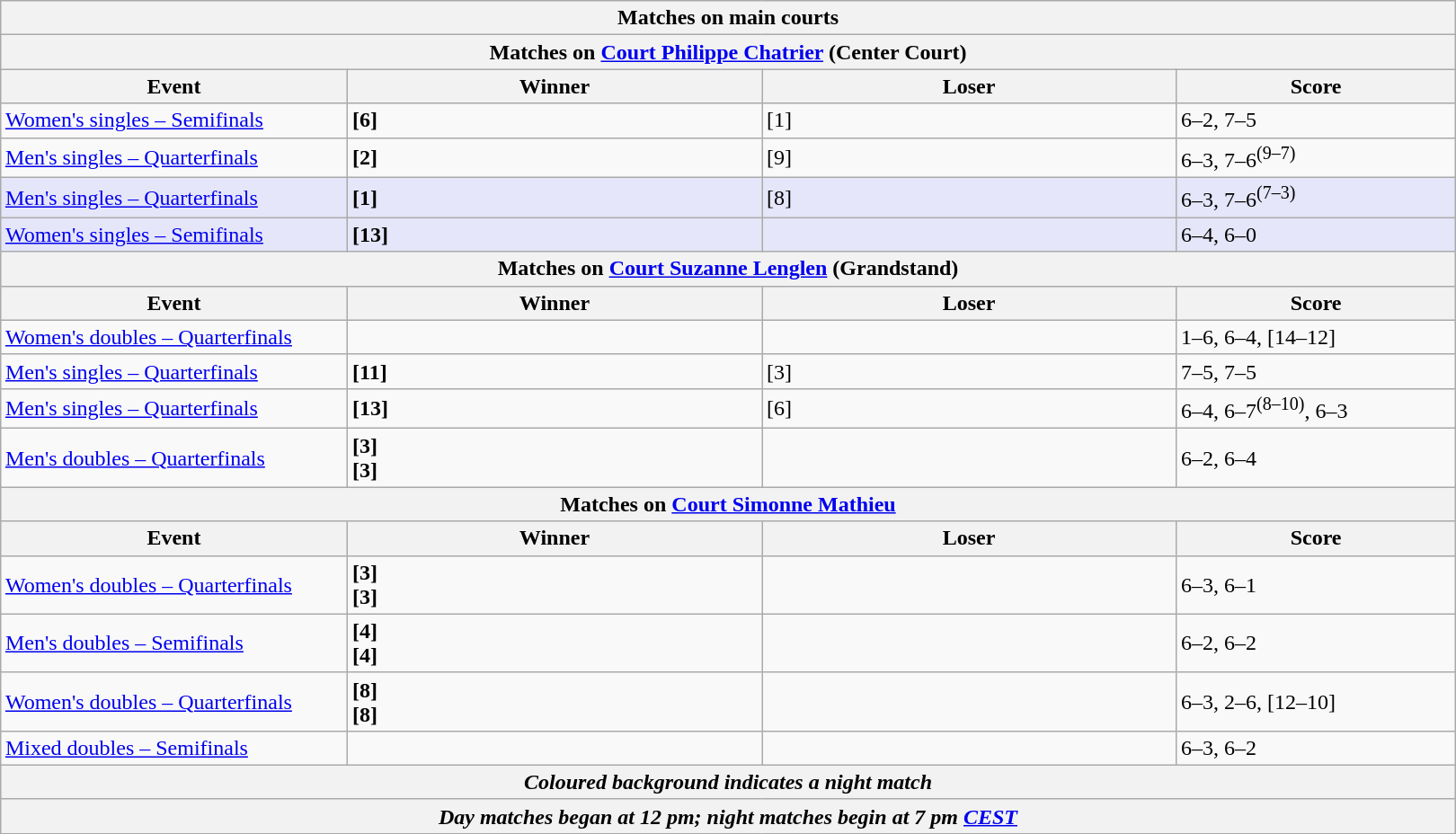<table class="wikitable nowrap" style="margin:auto;">
<tr>
<th colspan="4" style="white-space:nowrap">Matches on main courts</th>
</tr>
<tr>
<th colspan="4">Matches on <a href='#'>Court Philippe Chatrier</a> (Center Court)</th>
</tr>
<tr>
<th width=250>Event</th>
<th width=300>Winner</th>
<th width=300>Loser</th>
<th width=200>Score</th>
</tr>
<tr>
<td><a href='#'>Women's singles – Semifinals</a></td>
<td><strong> [6]</strong></td>
<td> [1]</td>
<td>6–2, 7–5</td>
</tr>
<tr>
<td><a href='#'>Men's singles – Quarterfinals</a></td>
<td><strong> [2]</strong></td>
<td> [9]</td>
<td>6–3, 7–6<sup>(9–7)</sup></td>
</tr>
<tr style="background:lavender">
<td><a href='#'>Men's singles – Quarterfinals</a></td>
<td><strong> [1]</strong></td>
<td> [8]</td>
<td>6–3, 7–6<sup>(7–3)</sup></td>
</tr>
<tr style="background:lavender">
<td><a href='#'>Women's singles – Semifinals</a></td>
<td><strong> [13]</strong></td>
<td></td>
<td>6–4, 6–0</td>
</tr>
<tr>
<th colspan="4">Matches on <a href='#'>Court Suzanne Lenglen</a> (Grandstand)</th>
</tr>
<tr>
<th width=250>Event</th>
<th width=300>Winner</th>
<th width=300>Loser</th>
<th width=200>Score</th>
</tr>
<tr>
<td><a href='#'>Women's doubles – Quarterfinals</a></td>
<td><strong> <br> </strong></td>
<td> <br> </td>
<td>1–6, 6–4, [14–12]</td>
</tr>
<tr>
<td><a href='#'>Men's singles – Quarterfinals</a></td>
<td><strong> [11]</strong></td>
<td> [3]</td>
<td>7–5, 7–5</td>
</tr>
<tr>
<td><a href='#'>Men's singles – Quarterfinals</a></td>
<td><strong> [13]</strong></td>
<td> [6]</td>
<td>6–4, 6–7<sup>(8–10)</sup>, 6–3</td>
</tr>
<tr>
<td><a href='#'>Men's doubles – Quarterfinals</a></td>
<td><strong> [3]<br> [3]</strong></td>
<td><br></td>
<td>6–2, 6–4</td>
</tr>
<tr>
<th colspan="4">Matches on <a href='#'>Court Simonne Mathieu</a></th>
</tr>
<tr>
<th width=250>Event</th>
<th width=300>Winner</th>
<th width=300>Loser</th>
<th width=200>Score</th>
</tr>
<tr>
<td><a href='#'>Women's doubles – Quarterfinals</a></td>
<td><strong> [3] <br>  [3]</strong></td>
<td> <br> </td>
<td>6–3, 6–1</td>
</tr>
<tr>
<td><a href='#'>Men's doubles – Semifinals</a></td>
<td><strong> [4] <br>  [4]</strong></td>
<td> <br> </td>
<td>6–2, 6–2</td>
</tr>
<tr>
<td><a href='#'>Women's doubles – Quarterfinals</a></td>
<td><strong> [8]<br> [8]</strong></td>
<td><br></td>
<td>6–3, 2–6, [12–10]</td>
</tr>
<tr>
<td><a href='#'>Mixed doubles – Semifinals</a></td>
<td><strong><br></strong></td>
<td><br></td>
<td>6–3, 6–2</td>
</tr>
<tr>
<th colspan="4"><em>Coloured background indicates a night match</em></th>
</tr>
<tr>
<th colspan="4"><em>Day matches began at 12 pm; night matches begin at 7 pm <a href='#'>CEST</a></em></th>
</tr>
</table>
